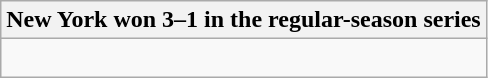<table class="wikitable collapsible collapsed">
<tr>
<th>New York won 3–1 in the regular-season series</th>
</tr>
<tr>
<td><br>


</td>
</tr>
</table>
